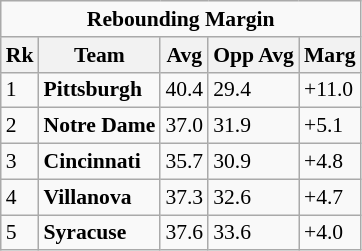<table class="wikitable" style="white-space:nowrap; font-size:90%;">
<tr>
<td colspan=5 style="text-align:center"><strong>Rebounding Margin</strong></td>
</tr>
<tr>
<th>Rk</th>
<th>Team</th>
<th>Avg</th>
<th>Opp Avg</th>
<th>Marg</th>
</tr>
<tr>
<td>1</td>
<td><strong>Pittsburgh</strong></td>
<td>40.4</td>
<td>29.4</td>
<td>+11.0</td>
</tr>
<tr>
<td>2</td>
<td><strong>Notre Dame</strong></td>
<td>37.0</td>
<td>31.9</td>
<td>+5.1</td>
</tr>
<tr>
<td>3</td>
<td><strong>Cincinnati</strong></td>
<td>35.7</td>
<td>30.9</td>
<td>+4.8</td>
</tr>
<tr>
<td>4</td>
<td><strong>Villanova</strong></td>
<td>37.3</td>
<td>32.6</td>
<td>+4.7</td>
</tr>
<tr>
<td>5</td>
<td><strong>Syracuse</strong></td>
<td>37.6</td>
<td>33.6</td>
<td>+4.0</td>
</tr>
</table>
